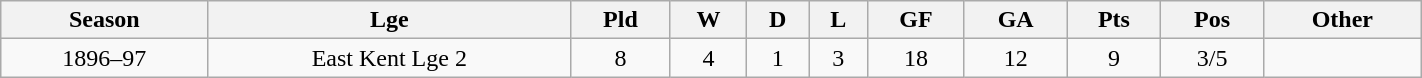<table class="wikitable" style="width:75%; align:center; text-align:center">
<tr>
<th>Season</th>
<th>Lge</th>
<th>Pld</th>
<th>W</th>
<th>D</th>
<th>L</th>
<th>GF</th>
<th>GA</th>
<th>Pts</th>
<th>Pos</th>
<th>Other</th>
</tr>
<tr>
<td>1896–97</td>
<td>East Kent Lge 2</td>
<td>8</td>
<td>4</td>
<td>1</td>
<td>3</td>
<td>18</td>
<td>12</td>
<td>9</td>
<td>3/5</td>
<td></td>
</tr>
</table>
